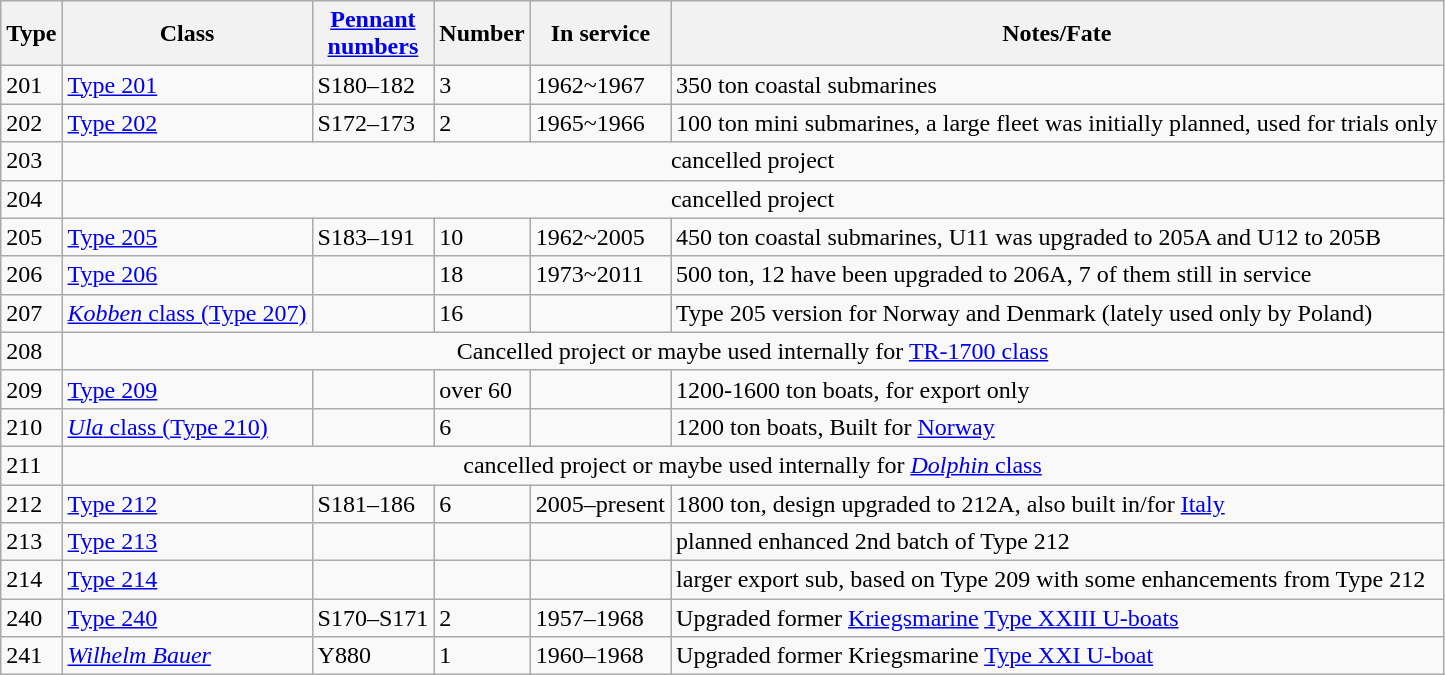<table class="wikitable">
<tr>
<th scope="col">Type</th>
<th scope="col">Class</th>
<th scope="col"><a href='#'>Pennant<br>numbers</a></th>
<th scope="col">Number</th>
<th scope="col">In service</th>
<th scope="col">Notes/Fate</th>
</tr>
<tr>
<td>201</td>
<td><a href='#'>Type 201</a></td>
<td>S180–182</td>
<td>3</td>
<td>1962~1967</td>
<td>350 ton coastal submarines</td>
</tr>
<tr>
<td>202</td>
<td><a href='#'>Type 202</a></td>
<td>S172–173</td>
<td>2</td>
<td>1965~1966</td>
<td>100 ton mini submarines, a large fleet was initially planned, used for trials only</td>
</tr>
<tr>
<td>203</td>
<td colspan="5" style="text-align: center;">cancelled project</td>
</tr>
<tr>
<td>204</td>
<td colspan="5" style="text-align: center;">cancelled project</td>
</tr>
<tr>
<td>205</td>
<td><a href='#'>Type 205</a></td>
<td>S183–191</td>
<td>10</td>
<td>1962~2005</td>
<td>450 ton coastal submarines, U11 was upgraded to 205A and U12 to 205B</td>
</tr>
<tr>
<td>206</td>
<td><a href='#'>Type 206</a></td>
<td></td>
<td>18</td>
<td>1973~2011</td>
<td>500 ton, 12 have been upgraded to 206A, 7 of them still in service</td>
</tr>
<tr>
<td>207</td>
<td><a href='#'><em>Kobben</em> class (Type 207)</a></td>
<td></td>
<td>16</td>
<td></td>
<td>Type 205 version for Norway and Denmark (lately used only by Poland)</td>
</tr>
<tr>
<td>208</td>
<td colspan="5" style="text-align: center;">Cancelled project or maybe used internally for <a href='#'>TR-1700 class</a></td>
</tr>
<tr>
<td>209</td>
<td><a href='#'>Type 209</a></td>
<td></td>
<td>over 60</td>
<td></td>
<td>1200-1600 ton boats, for export only</td>
</tr>
<tr>
<td>210</td>
<td><a href='#'><em>Ula</em> class (Type 210)</a></td>
<td></td>
<td>6</td>
<td></td>
<td>1200 ton boats, Built for <a href='#'>Norway</a></td>
</tr>
<tr>
<td>211</td>
<td colspan="5" style="text-align: center;">cancelled project or maybe used internally for <a href='#'><em>Dolphin</em> class</a></td>
</tr>
<tr>
<td>212</td>
<td><a href='#'>Type 212</a></td>
<td>S181–186</td>
<td>6</td>
<td>2005–present</td>
<td>1800 ton, design upgraded to 212A, also built in/for <a href='#'>Italy</a></td>
</tr>
<tr>
<td>213</td>
<td><a href='#'>Type 213</a></td>
<td></td>
<td></td>
<td></td>
<td>planned enhanced 2nd batch of Type 212</td>
</tr>
<tr>
<td>214</td>
<td><a href='#'>Type 214</a></td>
<td></td>
<td></td>
<td></td>
<td>larger export sub, based on Type 209 with some enhancements from Type 212</td>
</tr>
<tr>
<td>240</td>
<td><a href='#'>Type 240</a></td>
<td>S170–S171</td>
<td>2</td>
<td>1957–1968</td>
<td>Upgraded former <a href='#'>Kriegsmarine</a> <a href='#'>Type XXIII U-boats</a></td>
</tr>
<tr>
<td>241</td>
<td><a href='#'><em>Wilhelm Bauer</em></a></td>
<td>Y880</td>
<td>1</td>
<td>1960–1968</td>
<td>Upgraded former Kriegsmarine <a href='#'>Type XXI U-boat</a></td>
</tr>
</table>
